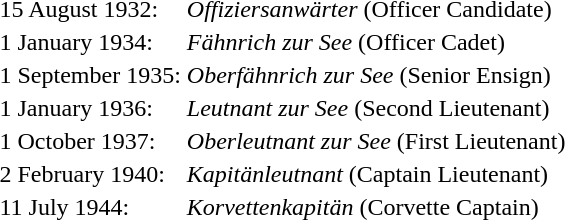<table style="background: transparent;">
<tr>
<td>15 August 1932:</td>
<td><em>Offiziersanwärter</em> (Officer Candidate)</td>
</tr>
<tr>
<td>1 January 1934:</td>
<td><em>Fähnrich zur See</em> (Officer Cadet)</td>
</tr>
<tr>
<td>1 September 1935:</td>
<td><em>Oberfähnrich zur See</em> (Senior Ensign)</td>
</tr>
<tr>
<td>1 January 1936:</td>
<td><em>Leutnant zur See</em> (Second Lieutenant)</td>
</tr>
<tr>
<td>1 October 1937:</td>
<td><em>Oberleutnant zur See</em> (First Lieutenant)</td>
</tr>
<tr>
<td>2 February 1940:</td>
<td><em>Kapitänleutnant</em> (Captain Lieutenant)</td>
</tr>
<tr>
<td>11 July 1944:</td>
<td><em>Korvettenkapitän</em> (Corvette Captain)</td>
</tr>
</table>
